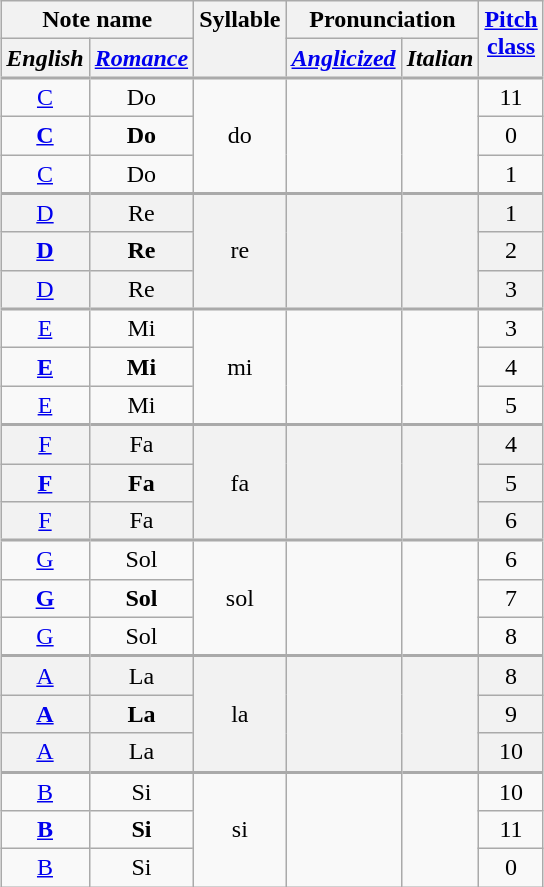<table class="wikitable" style="margin:0.2em auto;text-align:center">
<tr style="vertical-align:top">
<th colspan="2">Note name</th>
<th rowspan="2">Syllable</th>
<th colspan="2">Pronunciation</th>
<th rowspan="2"><a href='#'>Pitch <br>class</a></th>
</tr>
<tr style="vertical-align:top;">
<th><em>English</em></th>
<th><em><a href='#'>Romance</a></em></th>
<th><em><a href='#'>Anglicized</a></em></th>
<th><em>Italian</em></th>
</tr>
<tr>
<td style="border-top-width:2px"><a href='#'>C</a></td>
<td style="border-top-width:2px">Do</td>
<td style="border-top-width:2px" rowspan="3">do</td>
<td style="border-top-width:2px" rowspan="3"></td>
<td style="border-top-width:2px" rowspan="3"></td>
<td style="border-top-width:2px">11</td>
</tr>
<tr>
<td><strong><a href='#'>C</a></strong></td>
<td><strong>Do</strong></td>
<td>0</td>
</tr>
<tr>
<td><a href='#'>C</a></td>
<td>Do</td>
<td>1</td>
</tr>
<tr style="background:#f2f2f2">
<td style="border-top-width:2px"><a href='#'>D</a></td>
<td style="border-top-width:2px">Re</td>
<td style="border-top-width:2px" rowspan="3">re</td>
<td style="border-top-width:2px" rowspan="3"></td>
<td style="border-top-width:2px" rowspan="3"></td>
<td style="border-top-width:2px">1</td>
</tr>
<tr style="background:#f2f2f2">
<td><strong><a href='#'>D</a></strong></td>
<td><strong>Re</strong></td>
<td>2</td>
</tr>
<tr style="background:#f2f2f2">
<td><a href='#'>D</a></td>
<td>Re</td>
<td>3</td>
</tr>
<tr>
<td style="border-top-width:2px"><a href='#'>E</a></td>
<td style="border-top-width:2px">Mi</td>
<td style="border-top-width:2px" rowspan="3">mi</td>
<td style="border-top-width:2px" rowspan="3"></td>
<td style="border-top-width:2px" rowspan="3"></td>
<td style="border-top-width:2px">3</td>
</tr>
<tr>
<td><strong><a href='#'>E</a></strong></td>
<td><strong>Mi</strong></td>
<td>4</td>
</tr>
<tr>
<td><a href='#'>E</a></td>
<td>Mi</td>
<td>5</td>
</tr>
<tr style="background:#f2f2f2">
<td style="border-top-width:2px"><a href='#'>F</a></td>
<td style="border-top-width:2px">Fa</td>
<td style="border-top-width:2px" rowspan="3">fa</td>
<td style="border-top-width:2px" rowspan="3"></td>
<td style="border-top-width:2px" rowspan="3"></td>
<td style="border-top-width:2px">4</td>
</tr>
<tr style="background:#f2f2f2">
<td><strong><a href='#'>F</a></strong></td>
<td><strong>Fa</strong></td>
<td>5</td>
</tr>
<tr style="background:#f2f2f2">
<td><a href='#'>F</a></td>
<td>Fa</td>
<td>6</td>
</tr>
<tr>
<td style="border-top-width:2px"><a href='#'>G</a></td>
<td style="border-top-width:2px">Sol</td>
<td style="border-top-width:2px" rowspan="3">sol</td>
<td style="border-top-width:2px" rowspan="3"></td>
<td style="border-top-width:2px" rowspan="3"></td>
<td style="border-top-width:2px">6</td>
</tr>
<tr>
<td><strong><a href='#'>G</a></strong></td>
<td><strong>Sol</strong></td>
<td>7</td>
</tr>
<tr>
<td><a href='#'>G</a></td>
<td>Sol</td>
<td>8</td>
</tr>
<tr style="background:#f2f2f2">
<td style="border-top-width:2px"><a href='#'>A</a></td>
<td style="border-top-width:2px">La</td>
<td style="border-top-width:2px" rowspan="3">la</td>
<td style="border-top-width:2px" rowspan="3"></td>
<td style="border-top-width:2px" rowspan="3"></td>
<td style="border-top-width:2px">8</td>
</tr>
<tr style="background:#f2f2f2">
<td><strong><a href='#'>A</a></strong></td>
<td><strong>La</strong></td>
<td>9</td>
</tr>
<tr style="background:#f2f2f2">
<td><a href='#'>A</a></td>
<td>La</td>
<td>10</td>
</tr>
<tr>
<td style="border-top-width:2px"><a href='#'>B</a></td>
<td style="border-top-width:2px">Si</td>
<td style="border-top-width:2px" rowspan="3">si</td>
<td style="border-top-width:2px" rowspan="3"></td>
<td style="border-top-width:2px" rowspan="3"></td>
<td style="border-top-width:2px">10</td>
</tr>
<tr>
<td><strong><a href='#'>B</a></strong></td>
<td><strong>Si</strong></td>
<td>11</td>
</tr>
<tr>
<td><a href='#'>B</a></td>
<td>Si</td>
<td>0</td>
</tr>
</table>
